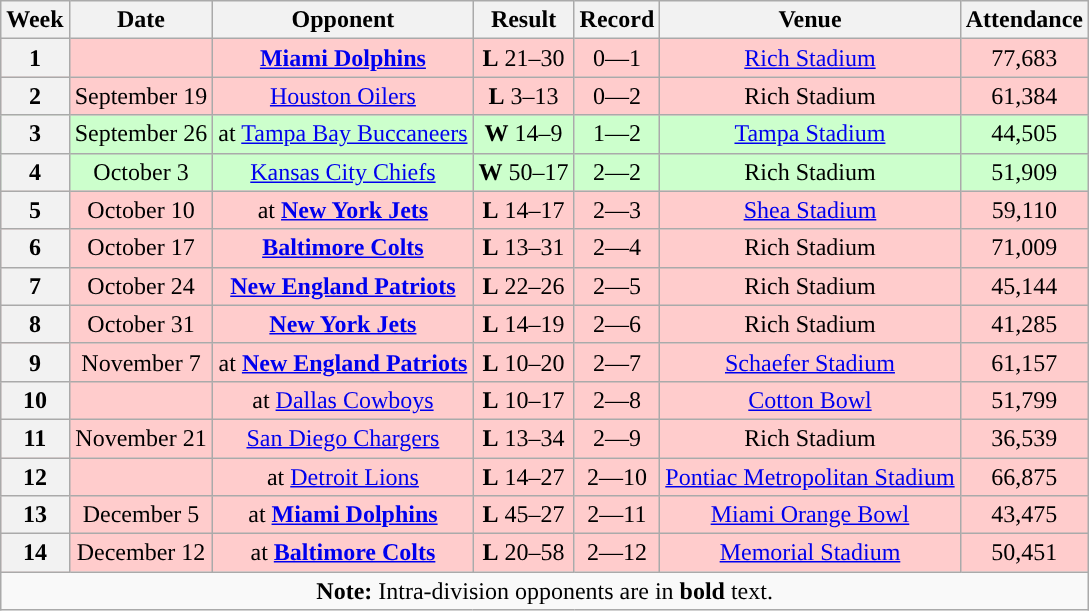<table class="wikitable" style="text-align:center">
<tr>
<th>Week</th>
<th>Date</th>
<th>Opponent</th>
<th>Result</th>
<th>Record</th>
<th>Venue</th>
<th>Attendance</th>
</tr>
<tr style="background:#fcc">
<th>1</th>
<td></td>
<td><strong><a href='#'>Miami Dolphins</a></strong></td>
<td><strong>L</strong> 21–30</td>
<td>0—1</td>
<td><a href='#'>Rich Stadium</a></td>
<td>77,683</td>
</tr>
<tr style="background:#fcc">
<th>2</th>
<td>September 19</td>
<td><a href='#'>Houston Oilers</a></td>
<td><strong>L</strong> 3–13</td>
<td>0—2</td>
<td>Rich Stadium</td>
<td>61,384</td>
</tr>
<tr style="background:#cfc">
<th>3</th>
<td>September 26</td>
<td>at <a href='#'>Tampa Bay Buccaneers</a></td>
<td><strong>W</strong> 14–9</td>
<td>1—2</td>
<td><a href='#'>Tampa Stadium</a></td>
<td>44,505</td>
</tr>
<tr style="background:#cfc">
<th>4</th>
<td>October 3</td>
<td><a href='#'>Kansas City Chiefs</a></td>
<td><strong>W</strong> 50–17</td>
<td>2—2</td>
<td>Rich Stadium</td>
<td>51,909</td>
</tr>
<tr style="background:#fcc">
<th>5</th>
<td>October 10</td>
<td>at <strong><a href='#'>New York Jets</a></strong></td>
<td><strong>L</strong> 14–17</td>
<td>2—3</td>
<td><a href='#'>Shea Stadium</a></td>
<td>59,110</td>
</tr>
<tr style="background:#fcc">
<th>6</th>
<td>October 17</td>
<td><strong><a href='#'>Baltimore Colts</a></strong></td>
<td><strong>L</strong> 13–31</td>
<td>2—4</td>
<td>Rich Stadium</td>
<td>71,009</td>
</tr>
<tr style="background:#fcc">
<th>7</th>
<td>October 24</td>
<td><strong><a href='#'>New England Patriots</a></strong></td>
<td><strong>L</strong> 22–26</td>
<td>2—5</td>
<td>Rich Stadium</td>
<td>45,144</td>
</tr>
<tr style="background:#fcc">
<th>8</th>
<td>October 31</td>
<td><strong><a href='#'>New York Jets</a></strong></td>
<td><strong>L</strong> 14–19</td>
<td>2—6</td>
<td>Rich Stadium</td>
<td>41,285</td>
</tr>
<tr style="background:#fcc">
<th>9</th>
<td>November 7</td>
<td>at <strong><a href='#'>New England Patriots</a></strong></td>
<td><strong>L</strong> 10–20</td>
<td>2—7</td>
<td><a href='#'>Schaefer Stadium</a></td>
<td>61,157</td>
</tr>
<tr style="background:#fcc">
<th>10</th>
<td></td>
<td>at <a href='#'>Dallas Cowboys</a></td>
<td><strong>L</strong> 10–17</td>
<td>2—8</td>
<td><a href='#'>Cotton Bowl</a></td>
<td>51,799</td>
</tr>
<tr style="background:#fcc">
<th>11</th>
<td>November 21</td>
<td><a href='#'>San Diego Chargers</a></td>
<td><strong>L</strong> 13–34</td>
<td>2—9</td>
<td>Rich Stadium</td>
<td>36,539</td>
</tr>
<tr style="background:#fcc">
<th>12</th>
<td></td>
<td>at <a href='#'>Detroit Lions</a></td>
<td><strong>L</strong> 14–27</td>
<td>2—10</td>
<td><a href='#'>Pontiac Metropolitan Stadium</a></td>
<td>66,875</td>
</tr>
<tr style="background:#fcc">
<th>13</th>
<td>December 5</td>
<td>at <strong><a href='#'>Miami Dolphins</a></strong></td>
<td><strong>L</strong> 45–27</td>
<td>2—11</td>
<td><a href='#'>Miami Orange Bowl</a></td>
<td>43,475</td>
</tr>
<tr style="background:#fcc">
<th>14</th>
<td>December 12</td>
<td>at <strong><a href='#'>Baltimore Colts</a></strong></td>
<td><strong>L</strong> 20–58</td>
<td>2—12</td>
<td><a href='#'>Memorial Stadium</a></td>
<td>50,451</td>
</tr>
<tr>
<td colspan="8"><strong>Note:</strong> Intra-division opponents are in <strong>bold</strong> text.</td>
</tr>
</table>
